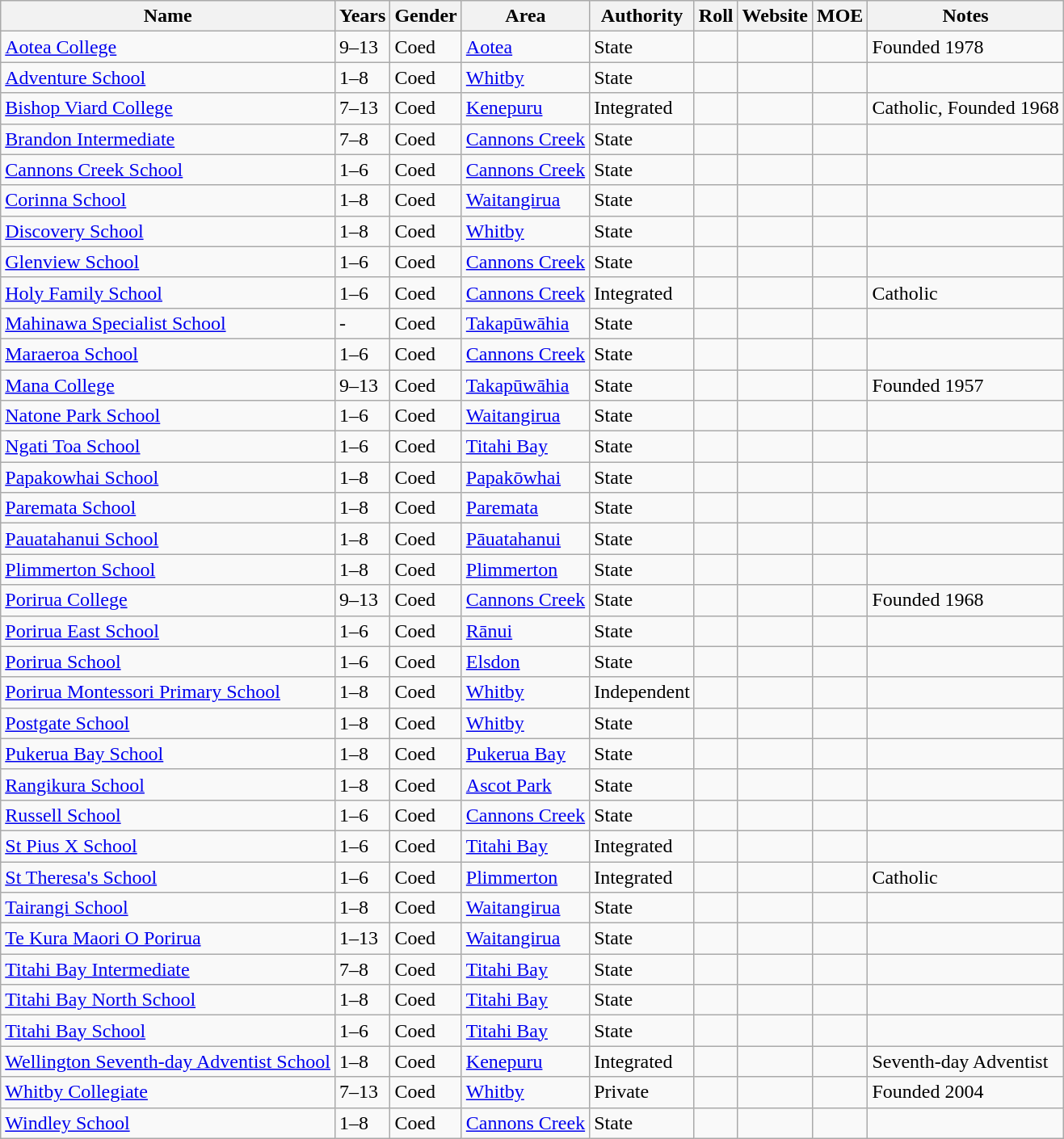<table class="wikitable sortable">
<tr>
<th>Name</th>
<th>Years</th>
<th>Gender</th>
<th>Area</th>
<th>Authority</th>
<th>Roll</th>
<th>Website</th>
<th>MOE</th>
<th>Notes</th>
</tr>
<tr>
<td><a href='#'>Aotea College</a></td>
<td>9–13</td>
<td>Coed</td>
<td><a href='#'>Aotea</a></td>
<td>State</td>
<td></td>
<td></td>
<td></td>
<td>Founded 1978</td>
</tr>
<tr>
<td><a href='#'>Adventure School</a></td>
<td>1–8</td>
<td>Coed</td>
<td><a href='#'>Whitby</a></td>
<td>State</td>
<td></td>
<td></td>
<td></td>
<td></td>
</tr>
<tr>
<td><a href='#'>Bishop Viard College</a></td>
<td>7–13</td>
<td>Coed</td>
<td><a href='#'>Kenepuru</a></td>
<td>Integrated</td>
<td></td>
<td></td>
<td></td>
<td>Catholic, Founded 1968</td>
</tr>
<tr>
<td><a href='#'>Brandon Intermediate</a></td>
<td>7–8</td>
<td>Coed</td>
<td><a href='#'>Cannons Creek</a></td>
<td>State</td>
<td></td>
<td></td>
<td></td>
<td></td>
</tr>
<tr>
<td><a href='#'>Cannons Creek School</a></td>
<td>1–6</td>
<td>Coed</td>
<td><a href='#'>Cannons Creek</a></td>
<td>State</td>
<td></td>
<td></td>
<td></td>
<td></td>
</tr>
<tr>
<td><a href='#'>Corinna School</a></td>
<td>1–8</td>
<td>Coed</td>
<td><a href='#'>Waitangirua</a></td>
<td>State</td>
<td></td>
<td></td>
<td></td>
<td></td>
</tr>
<tr>
<td><a href='#'>Discovery School</a></td>
<td>1–8</td>
<td>Coed</td>
<td><a href='#'>Whitby</a></td>
<td>State</td>
<td></td>
<td></td>
<td></td>
<td></td>
</tr>
<tr>
<td><a href='#'>Glenview School</a></td>
<td>1–6</td>
<td>Coed</td>
<td><a href='#'>Cannons Creek</a></td>
<td>State</td>
<td></td>
<td></td>
<td></td>
<td></td>
</tr>
<tr>
<td><a href='#'>Holy Family School</a></td>
<td>1–6</td>
<td>Coed</td>
<td><a href='#'>Cannons Creek</a></td>
<td>Integrated</td>
<td></td>
<td></td>
<td></td>
<td>Catholic</td>
</tr>
<tr>
<td><a href='#'>Mahinawa Specialist School</a></td>
<td>-</td>
<td>Coed</td>
<td><a href='#'>Takapūwāhia</a></td>
<td>State</td>
<td></td>
<td></td>
<td></td>
<td></td>
</tr>
<tr>
<td><a href='#'>Maraeroa School</a></td>
<td>1–6</td>
<td>Coed</td>
<td><a href='#'>Cannons Creek</a></td>
<td>State</td>
<td></td>
<td></td>
<td></td>
<td></td>
</tr>
<tr>
<td><a href='#'>Mana College</a></td>
<td>9–13</td>
<td>Coed</td>
<td><a href='#'>Takapūwāhia</a></td>
<td>State</td>
<td></td>
<td></td>
<td></td>
<td>Founded 1957</td>
</tr>
<tr>
<td><a href='#'>Natone Park School</a></td>
<td>1–6</td>
<td>Coed</td>
<td><a href='#'>Waitangirua</a></td>
<td>State</td>
<td></td>
<td></td>
<td></td>
<td></td>
</tr>
<tr>
<td><a href='#'>Ngati Toa School</a></td>
<td>1–6</td>
<td>Coed</td>
<td><a href='#'>Titahi Bay</a></td>
<td>State</td>
<td></td>
<td></td>
<td></td>
<td></td>
</tr>
<tr>
<td><a href='#'>Papakowhai School</a></td>
<td>1–8</td>
<td>Coed</td>
<td><a href='#'>Papakōwhai</a></td>
<td>State</td>
<td></td>
<td></td>
<td></td>
<td></td>
</tr>
<tr>
<td><a href='#'>Paremata School</a></td>
<td>1–8</td>
<td>Coed</td>
<td><a href='#'>Paremata</a></td>
<td>State</td>
<td></td>
<td></td>
<td></td>
<td></td>
</tr>
<tr>
<td><a href='#'>Pauatahanui School</a></td>
<td>1–8</td>
<td>Coed</td>
<td><a href='#'>Pāuatahanui</a></td>
<td>State</td>
<td></td>
<td></td>
<td></td>
<td></td>
</tr>
<tr>
<td><a href='#'>Plimmerton School</a></td>
<td>1–8</td>
<td>Coed</td>
<td><a href='#'>Plimmerton</a></td>
<td>State</td>
<td></td>
<td></td>
<td></td>
<td></td>
</tr>
<tr>
<td><a href='#'>Porirua College</a></td>
<td>9–13</td>
<td>Coed</td>
<td><a href='#'>Cannons Creek</a></td>
<td>State</td>
<td></td>
<td></td>
<td></td>
<td>Founded 1968</td>
</tr>
<tr>
<td><a href='#'>Porirua East School</a></td>
<td>1–6</td>
<td>Coed</td>
<td><a href='#'>Rānui</a></td>
<td>State</td>
<td></td>
<td></td>
<td></td>
<td></td>
</tr>
<tr>
<td><a href='#'>Porirua School</a></td>
<td>1–6</td>
<td>Coed</td>
<td><a href='#'>Elsdon</a></td>
<td>State</td>
<td></td>
<td></td>
<td></td>
<td></td>
</tr>
<tr>
<td><a href='#'>Porirua Montessori Primary School</a></td>
<td>1–8</td>
<td>Coed</td>
<td><a href='#'>Whitby</a></td>
<td>Independent</td>
<td></td>
<td></td>
<td></td>
<td></td>
</tr>
<tr>
<td><a href='#'>Postgate School</a></td>
<td>1–8</td>
<td>Coed</td>
<td><a href='#'>Whitby</a></td>
<td>State</td>
<td></td>
<td></td>
<td></td>
<td></td>
</tr>
<tr>
<td><a href='#'>Pukerua Bay School</a></td>
<td>1–8</td>
<td>Coed</td>
<td><a href='#'>Pukerua Bay</a></td>
<td>State</td>
<td></td>
<td></td>
<td></td>
<td></td>
</tr>
<tr>
<td><a href='#'>Rangikura School</a></td>
<td>1–8</td>
<td>Coed</td>
<td><a href='#'>Ascot Park</a></td>
<td>State</td>
<td></td>
<td></td>
<td></td>
<td></td>
</tr>
<tr>
<td><a href='#'>Russell School</a></td>
<td>1–6</td>
<td>Coed</td>
<td><a href='#'>Cannons Creek</a></td>
<td>State</td>
<td></td>
<td></td>
<td></td>
<td></td>
</tr>
<tr>
<td><a href='#'>St Pius X School</a></td>
<td>1–6</td>
<td>Coed</td>
<td><a href='#'>Titahi Bay</a></td>
<td>Integrated</td>
<td></td>
<td></td>
<td></td>
<td></td>
</tr>
<tr>
<td><a href='#'>St Theresa's School</a></td>
<td>1–6</td>
<td>Coed</td>
<td><a href='#'>Plimmerton</a></td>
<td>Integrated</td>
<td></td>
<td></td>
<td></td>
<td>Catholic</td>
</tr>
<tr>
<td><a href='#'>Tairangi School</a></td>
<td>1–8</td>
<td>Coed</td>
<td><a href='#'>Waitangirua</a></td>
<td>State</td>
<td></td>
<td></td>
<td></td>
<td></td>
</tr>
<tr>
<td><a href='#'>Te Kura Maori O Porirua</a></td>
<td>1–13</td>
<td>Coed</td>
<td><a href='#'>Waitangirua</a></td>
<td>State</td>
<td></td>
<td></td>
<td></td>
<td></td>
</tr>
<tr>
<td><a href='#'>Titahi Bay Intermediate</a></td>
<td>7–8</td>
<td>Coed</td>
<td><a href='#'>Titahi Bay</a></td>
<td>State</td>
<td></td>
<td></td>
<td></td>
<td></td>
</tr>
<tr>
<td><a href='#'>Titahi Bay North School</a></td>
<td>1–8</td>
<td>Coed</td>
<td><a href='#'>Titahi Bay</a></td>
<td>State</td>
<td></td>
<td></td>
<td></td>
<td></td>
</tr>
<tr>
<td><a href='#'>Titahi Bay School</a></td>
<td>1–6</td>
<td>Coed</td>
<td><a href='#'>Titahi Bay</a></td>
<td>State</td>
<td></td>
<td></td>
<td></td>
<td></td>
</tr>
<tr>
<td><a href='#'>Wellington Seventh-day Adventist School</a></td>
<td>1–8</td>
<td>Coed</td>
<td><a href='#'>Kenepuru</a></td>
<td>Integrated</td>
<td></td>
<td></td>
<td></td>
<td>Seventh-day Adventist</td>
</tr>
<tr>
<td><a href='#'>Whitby Collegiate</a></td>
<td>7–13</td>
<td>Coed</td>
<td><a href='#'>Whitby</a></td>
<td>Private</td>
<td></td>
<td></td>
<td></td>
<td>Founded 2004</td>
</tr>
<tr>
<td><a href='#'>Windley School</a></td>
<td>1–8</td>
<td>Coed</td>
<td><a href='#'>Cannons Creek</a></td>
<td>State</td>
<td></td>
<td></td>
<td></td>
<td></td>
</tr>
</table>
